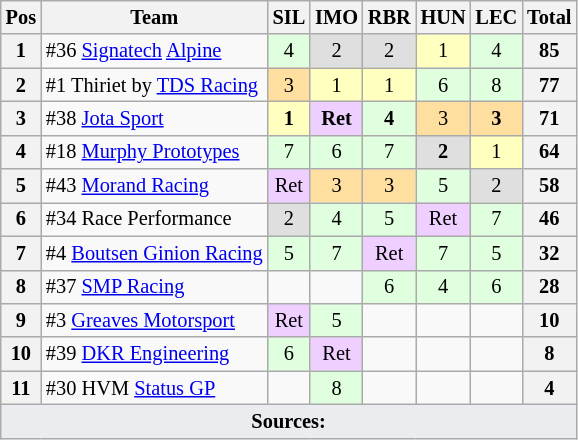<table class="wikitable" style="font-size: 85%; text-align:center">
<tr>
<th>Pos</th>
<th>Team</th>
<th>SIL<br></th>
<th>IMO<br></th>
<th>RBR<br></th>
<th>HUN<br></th>
<th>LEC<br></th>
<th>Total</th>
</tr>
<tr>
<th>1</th>
<td align=left>#36 <a href='#'>Signatech</a> <a href='#'>Alpine</a></td>
<td style="background:#DFFFDF;">4</td>
<td style="background:#DFDFDF;">2</td>
<td style="background:#DFDFDF;">2</td>
<td style="background:#FFFFBF;">1</td>
<td style="background:#DFFFDF;">4</td>
<th>85</th>
</tr>
<tr>
<th>2</th>
<td align=left>#1 Thiriet by <a href='#'>TDS Racing</a></td>
<td style="background:#FFDF9F;">3</td>
<td style="background:#FFFFBF;">1</td>
<td style="background:#FFFFBF;">1</td>
<td style="background:#DFFFDF;">6</td>
<td style="background:#DFFFDF;">8</td>
<th>77</th>
</tr>
<tr>
<th>3</th>
<td align=left>#38 <a href='#'>Jota Sport</a></td>
<td style="background:#FFFFBF;"><strong>1</strong></td>
<td style="background:#EFCFFF;"><strong>Ret</strong></td>
<td style="background:#DFFFDF;"><strong>4</strong></td>
<td style="background:#FFDF9F;">3</td>
<td style="background:#FFDF9F;"><strong>3</strong></td>
<th>71</th>
</tr>
<tr>
<th>4</th>
<td align=left>#18 <a href='#'>Murphy Prototypes</a></td>
<td style="background:#DFFFDF;">7</td>
<td style="background:#DFFFDF;">6</td>
<td style="background:#DFFFDF;">7</td>
<td style="background:#DFDFDF;"><strong>2</strong></td>
<td style="background:#FFFFBF;">1</td>
<th>64</th>
</tr>
<tr>
<th>5</th>
<td align=left>#43 <a href='#'>Morand Racing</a></td>
<td style="background:#EFCFFF;">Ret</td>
<td style="background:#FFDF9F;">3</td>
<td style="background:#FFDF9F;">3</td>
<td style="background:#DFFFDF;">5</td>
<td style="background:#DFDFDF;">2</td>
<th>58</th>
</tr>
<tr>
<th>6</th>
<td align=left>#34 Race Performance</td>
<td style="background:#DFDFDF;">2</td>
<td style="background:#DFFFDF;">4</td>
<td style="background:#DFFFDF;">5</td>
<td style="background:#EFCFFF;">Ret</td>
<td style="background:#DFFFDF;">7</td>
<th>46</th>
</tr>
<tr>
<th>7</th>
<td align=left>#4 <a href='#'>Boutsen Ginion Racing</a></td>
<td style="background:#DFFFDF;">5</td>
<td style="background:#DFFFDF;">7</td>
<td style="background:#EFCFFF;">Ret</td>
<td style="background:#DFFFDF;">7</td>
<td style="background:#DFFFDF;">5</td>
<th>32</th>
</tr>
<tr>
<th>8</th>
<td align=left>#37 <a href='#'>SMP Racing</a></td>
<td></td>
<td></td>
<td style="background:#DFFFDF;">6</td>
<td style="background:#DFFFDF;">4</td>
<td style="background:#DFFFDF;">6</td>
<th>28</th>
</tr>
<tr>
<th>9</th>
<td align=left>#3 <a href='#'>Greaves Motorsport</a></td>
<td style="background:#EFCFFF;">Ret</td>
<td style="background:#DFFFDF;">5</td>
<td></td>
<td></td>
<td></td>
<th>10</th>
</tr>
<tr>
<th>10</th>
<td align=left>#39 <a href='#'>DKR Engineering</a></td>
<td style="background:#DFFFDF;">6</td>
<td style="background:#EFCFFF;">Ret</td>
<td></td>
<td></td>
<td></td>
<th>8</th>
</tr>
<tr>
<th>11</th>
<td align=left>#30 HVM <a href='#'>Status GP</a></td>
<td></td>
<td style="background:#DFFFDF;">8</td>
<td></td>
<td></td>
<td></td>
<th>4</th>
</tr>
<tr class="sortbottom">
<td colspan="8" style="background-color:#EAECF0;text-align:center"><strong>Sources:</strong></td>
</tr>
</table>
